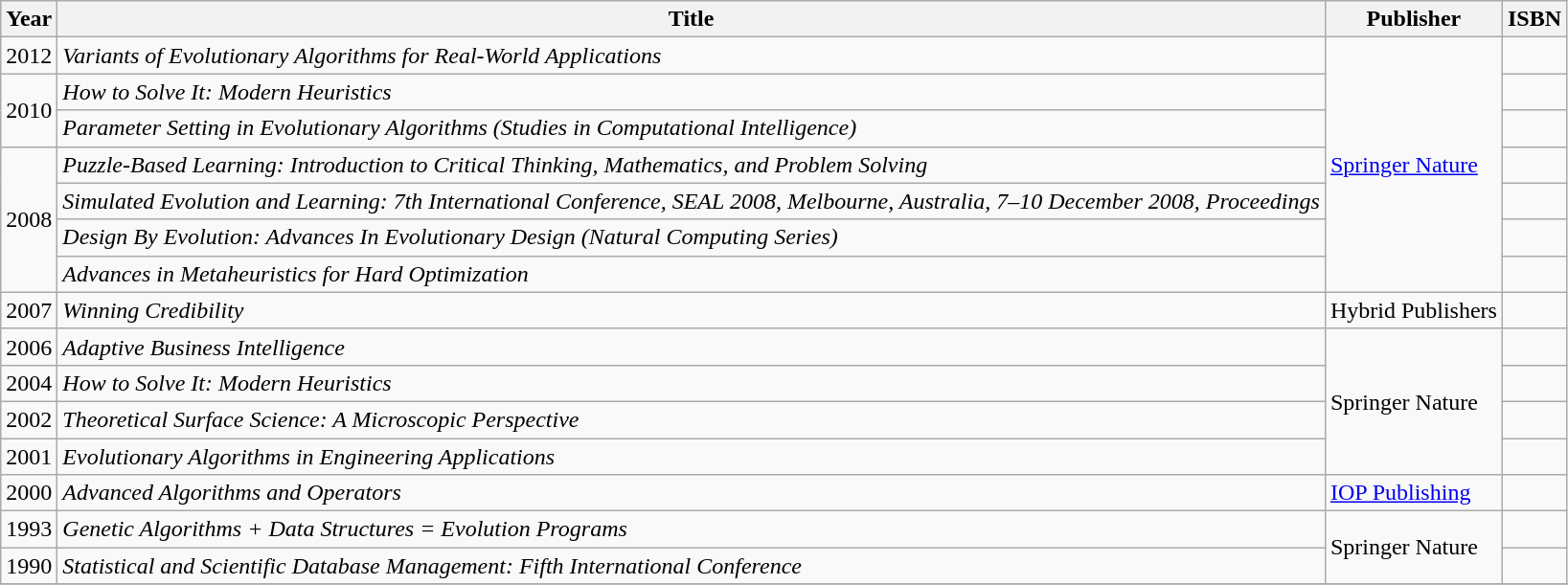<table class="wikitable sortable">
<tr>
<th>Year</th>
<th>Title</th>
<th>Publisher</th>
<th>ISBN</th>
</tr>
<tr>
<td>2012</td>
<td><em>Variants of Evolutionary Algorithms for Real-World Applications</em></td>
<td rowspan="7"><a href='#'>Springer Nature</a></td>
<td></td>
</tr>
<tr>
<td rowspan="2">2010</td>
<td><em>How to Solve It: Modern Heuristics</em></td>
<td></td>
</tr>
<tr>
<td><em>Parameter Setting in Evolutionary Algorithms (Studies in Computational Intelligence)</em></td>
<td></td>
</tr>
<tr>
<td rowspan="4">2008</td>
<td><em>Puzzle-Based Learning: Introduction to Critical Thinking, Mathematics, and Problem Solving</em></td>
<td></td>
</tr>
<tr>
<td><em>Simulated Evolution and Learning: 7th International Conference, SEAL 2008, Melbourne, Australia, 7–10 December 2008, Proceedings</em></td>
<td></td>
</tr>
<tr>
<td><em>Design By Evolution: Advances In Evolutionary Design (Natural Computing Series)</em></td>
<td></td>
</tr>
<tr>
<td><em>Advances in Metaheuristics for Hard Optimization</em></td>
<td></td>
</tr>
<tr>
<td>2007</td>
<td><em>Winning Credibility</em></td>
<td>Hybrid Publishers</td>
<td></td>
</tr>
<tr>
<td>2006</td>
<td><em>Adaptive Business Intelligence</em></td>
<td rowspan="4">Springer Nature</td>
<td></td>
</tr>
<tr>
<td>2004</td>
<td><em>How to Solve It: Modern Heuristics</em></td>
<td></td>
</tr>
<tr>
<td>2002</td>
<td><em>Theoretical Surface Science: A Microscopic Perspective</em></td>
<td></td>
</tr>
<tr>
<td>2001</td>
<td><em>Evolutionary Algorithms in Engineering Applications</em></td>
<td></td>
</tr>
<tr>
<td>2000</td>
<td><em>Advanced Algorithms and Operators</em></td>
<td><a href='#'>IOP Publishing</a></td>
<td></td>
</tr>
<tr>
<td>1993</td>
<td><em>Genetic Algorithms + Data Structures = Evolution Programs</em></td>
<td rowspan="2">Springer Nature</td>
<td></td>
</tr>
<tr>
<td>1990</td>
<td><em>Statistical and Scientific Database Management: Fifth International Conference</em></td>
<td></td>
</tr>
<tr>
</tr>
</table>
